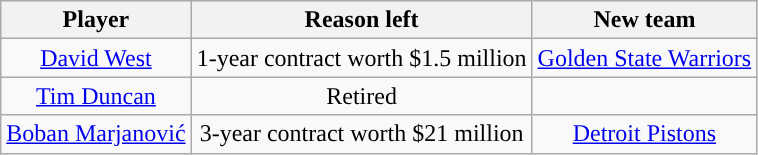<table class="wikitable sortable sortable" style="text-align: center">
<tr>
<th>Player</th>
<th>Reason left</th>
<th>New team</th>
</tr>
<tr style="text-align: center">
<td><a href='#'>David West</a></td>
<td>1-year contract worth $1.5 million</td>
<td><a href='#'>Golden State Warriors</a></td>
</tr>
<tr style="text-align: center">
<td><a href='#'>Tim Duncan</a></td>
<td>Retired</td>
<td></td>
</tr>
<tr style="text-align: center">
<td><a href='#'>Boban Marjanović</a></td>
<td>3-year contract worth $21 million</td>
<td><a href='#'>Detroit Pistons</a></td>
</tr>
</table>
